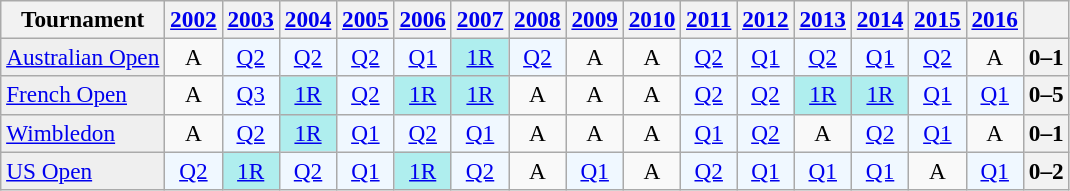<table class=wikitable style=text-align:center;font-size:97%>
<tr>
<th>Tournament</th>
<th><a href='#'>2002</a></th>
<th><a href='#'>2003</a></th>
<th><a href='#'>2004</a></th>
<th><a href='#'>2005</a></th>
<th><a href='#'>2006</a></th>
<th><a href='#'>2007</a></th>
<th><a href='#'>2008</a></th>
<th><a href='#'>2009</a></th>
<th><a href='#'>2010</a></th>
<th><a href='#'>2011</a></th>
<th><a href='#'>2012</a></th>
<th><a href='#'>2013</a></th>
<th><a href='#'>2014</a></th>
<th><a href='#'>2015</a></th>
<th><a href='#'>2016</a></th>
<th></th>
</tr>
<tr>
<td bgcolor=#EFEFEF align=left><a href='#'>Australian Open</a></td>
<td>A</td>
<td bgcolor=f0f8ff><a href='#'>Q2</a></td>
<td bgcolor=f0f8ff><a href='#'>Q2</a></td>
<td bgcolor=f0f8ff><a href='#'>Q2</a></td>
<td bgcolor=f0f8ff><a href='#'>Q1</a></td>
<td bgcolor=afeeee><a href='#'>1R</a></td>
<td bgcolor=f0f8ff><a href='#'>Q2</a></td>
<td>A</td>
<td>A</td>
<td bgcolor=f0f8ff><a href='#'>Q2</a></td>
<td bgcolor=f0f8ff><a href='#'>Q1</a></td>
<td bgcolor=f0f8ff><a href='#'>Q2</a></td>
<td bgcolor=f0f8ff><a href='#'>Q1</a></td>
<td bgcolor=f0f8ff><a href='#'>Q2</a></td>
<td>A</td>
<th>0–1</th>
</tr>
<tr>
<td bgcolor=#EFEFEF align=left><a href='#'>French Open</a></td>
<td>A</td>
<td bgcolor=f0f8ff><a href='#'>Q3</a></td>
<td bgcolor=afeeee><a href='#'>1R</a></td>
<td bgcolor=f0f8ff><a href='#'>Q2</a></td>
<td bgcolor=afeeee><a href='#'>1R</a></td>
<td bgcolor=afeeee><a href='#'>1R</a></td>
<td>A</td>
<td>A</td>
<td>A</td>
<td bgcolor=f0f8ff><a href='#'>Q2</a></td>
<td bgcolor=f0f8ff><a href='#'>Q2</a></td>
<td bgcolor=afeeee><a href='#'>1R</a></td>
<td bgcolor=afeeee><a href='#'>1R</a></td>
<td bgcolor=f0f8ff><a href='#'>Q1</a></td>
<td bgcolor=f0f8ff><a href='#'>Q1</a></td>
<th>0–5</th>
</tr>
<tr>
<td bgcolor=#EFEFEF align=left><a href='#'>Wimbledon</a></td>
<td>A</td>
<td bgcolor=f0f8ff><a href='#'>Q2</a></td>
<td bgcolor=afeeee><a href='#'>1R</a></td>
<td bgcolor=f0f8ff><a href='#'>Q1</a></td>
<td bgcolor=f0f8ff><a href='#'>Q2</a></td>
<td bgcolor=f0f8ff><a href='#'>Q1</a></td>
<td>A</td>
<td>A</td>
<td>A</td>
<td bgcolor=f0f8ff><a href='#'>Q1</a></td>
<td bgcolor=f0f8ff><a href='#'>Q2</a></td>
<td>A</td>
<td bgcolor=f0f8ff><a href='#'>Q2</a></td>
<td bgcolor=f0f8ff><a href='#'>Q1</a></td>
<td>A</td>
<th>0–1</th>
</tr>
<tr>
<td bgcolor=#EFEFEF align=left><a href='#'>US Open</a></td>
<td bgcolor=f0f8ff><a href='#'>Q2</a></td>
<td bgcolor=afeeee><a href='#'>1R</a></td>
<td bgcolor=f0f8ff><a href='#'>Q2</a></td>
<td bgcolor=f0f8ff><a href='#'>Q1</a></td>
<td bgcolor=afeeee><a href='#'>1R</a></td>
<td bgcolor=f0f8ff><a href='#'>Q2</a></td>
<td>A</td>
<td bgcolor=f0f8ff><a href='#'>Q1</a></td>
<td>A</td>
<td bgcolor=f0f8ff><a href='#'>Q2</a></td>
<td bgcolor=f0f8ff><a href='#'>Q1</a></td>
<td bgcolor=f0f8ff><a href='#'>Q1</a></td>
<td bgcolor=f0f8ff><a href='#'>Q1</a></td>
<td>A</td>
<td bgcolor=f0f8ff><a href='#'>Q1</a></td>
<th>0–2</th>
</tr>
</table>
